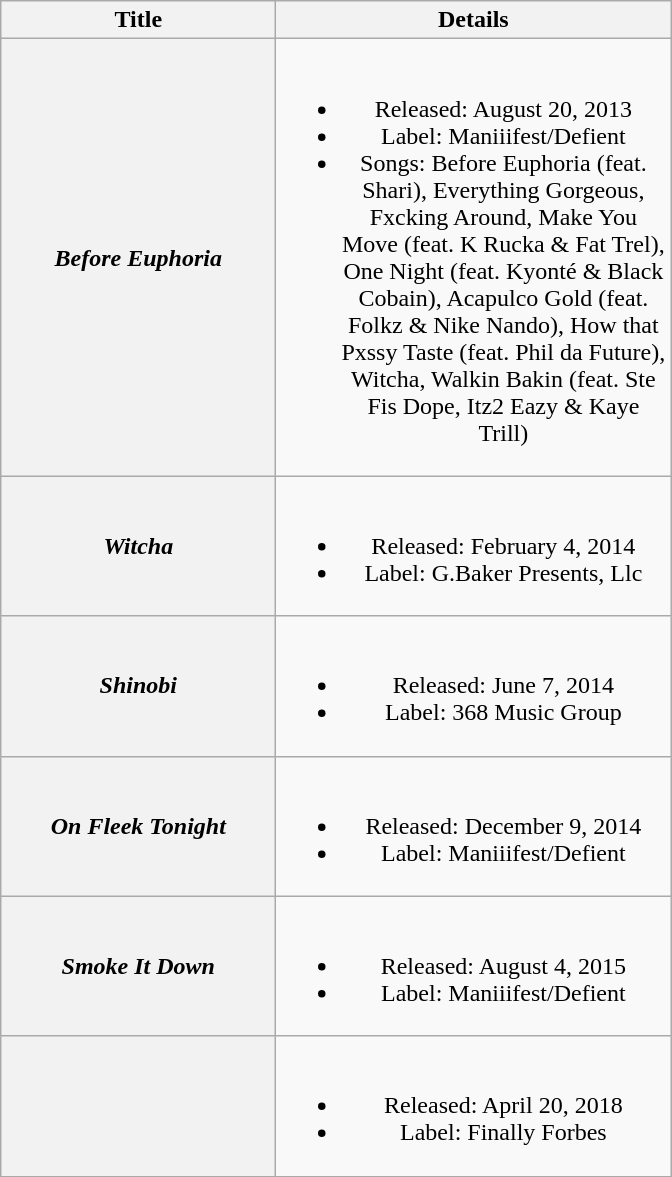<table class="wikitable plainrowheaders" style="text-align:center;">
<tr>
<th scope="col" style="width:11em;">Title</th>
<th scope="col" style="width:16em;">Details</th>
</tr>
<tr>
<th scope="row"><em>Before Euphoria</em></th>
<td><br><ul><li>Released: August 20, 2013</li><li>Label: Maniiifest/Defient</li><li>Songs: Before Euphoria (feat. Shari), Everything Gorgeous, Fxcking Around, Make You Move (feat. K Rucka & Fat Trel), One Night (feat. Kyonté & Black Cobain), Acapulco Gold (feat. Folkz & Nike Nando), How that Pxssy Taste (feat. Phil da Future), Witcha, Walkin Bakin (feat. Ste Fis Dope, Itz2 Eazy & Kaye Trill)</li></ul></td>
</tr>
<tr>
<th scope="row"><em>Witcha</em></th>
<td><br><ul><li>Released: February 4, 2014</li><li>Label: G.Baker Presents, Llc</li></ul></td>
</tr>
<tr>
<th scope="row"><em>Shinobi</em></th>
<td><br><ul><li>Released: June 7, 2014</li><li>Label: 368 Music Group</li></ul></td>
</tr>
<tr>
<th scope="row"><em>On Fleek Tonight</em></th>
<td><br><ul><li>Released: December 9, 2014</li><li>Label: Maniiifest/Defient</li></ul></td>
</tr>
<tr>
<th scope="row"><em>Smoke It Down</em></th>
<td><br><ul><li>Released: August 4, 2015</li><li>Label: Maniiifest/Defient</li></ul></td>
</tr>
<tr>
<th></th>
<td><br><ul><li>Released: April 20, 2018</li><li>Label: Finally Forbes</li></ul></td>
</tr>
</table>
